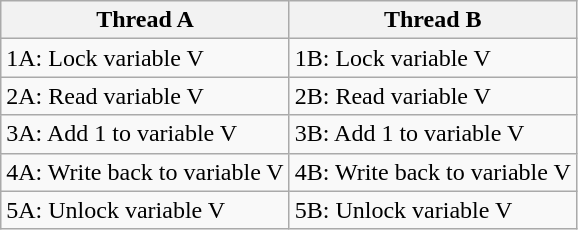<table class="wikitable">
<tr>
<th>Thread A</th>
<th>Thread B</th>
</tr>
<tr>
<td>1A: Lock variable V</td>
<td>1B: Lock variable V</td>
</tr>
<tr>
<td>2A: Read variable V</td>
<td>2B: Read variable V</td>
</tr>
<tr>
<td>3A: Add 1 to variable V</td>
<td>3B: Add 1 to variable V</td>
</tr>
<tr>
<td>4A: Write back to variable V</td>
<td>4B: Write back to variable V</td>
</tr>
<tr>
<td>5A: Unlock variable V</td>
<td>5B: Unlock variable V</td>
</tr>
</table>
